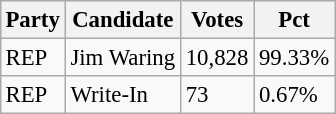<table class="wikitable" style="margin:0.5em; font-size:95%;">
<tr>
<th scope="col">Party</th>
<th scope="col">Candidate</th>
<th scope="col">Votes</th>
<th scope="col">Pct</th>
</tr>
<tr>
<td>REP</td>
<td>Jim Waring</td>
<td>10,828</td>
<td>99.33%</td>
</tr>
<tr>
<td>REP</td>
<td>Write-In</td>
<td>73</td>
<td>0.67%</td>
</tr>
</table>
